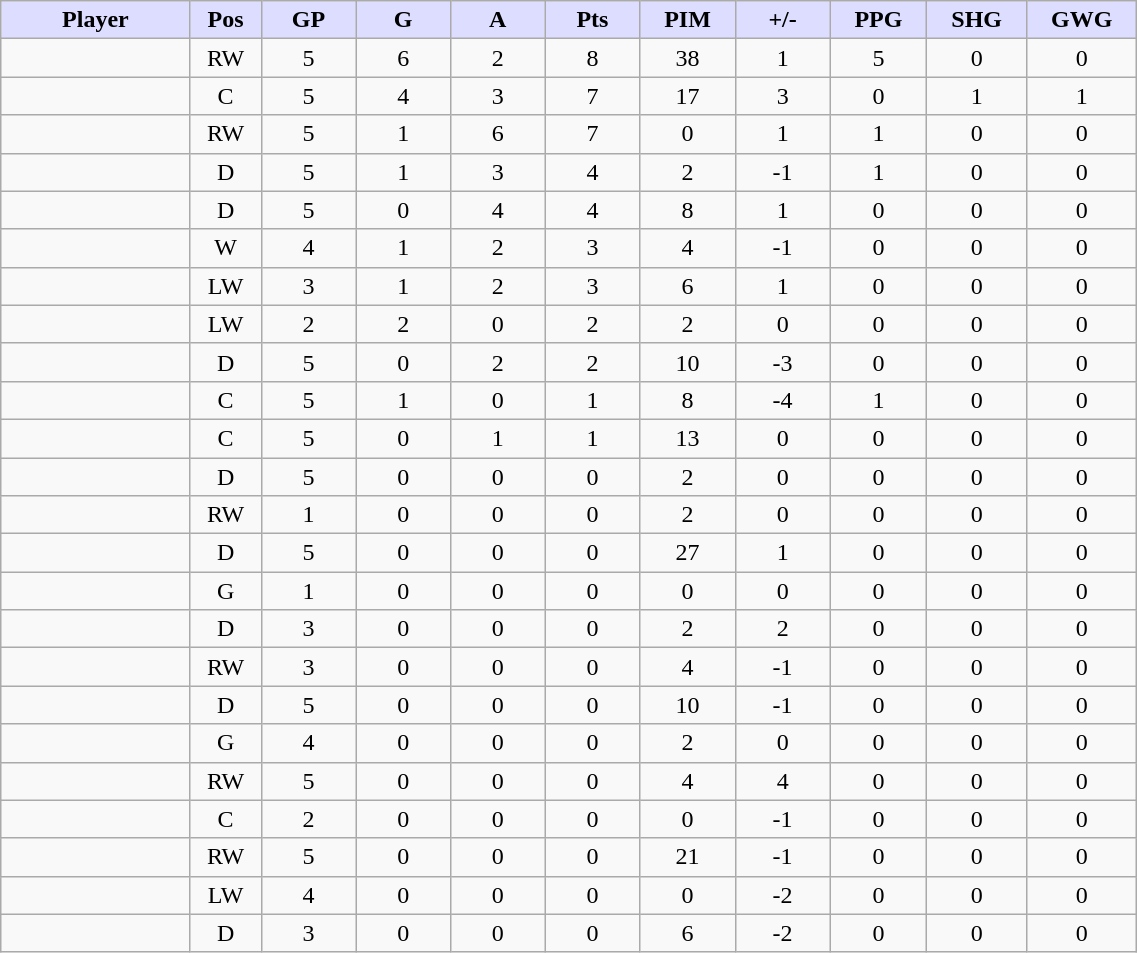<table style="width:60%;" class="wikitable sortable">
<tr style="text-align:center;">
<th style="background:#ddf; width:10%;">Player</th>
<th style="background:#ddf; width:3%;" title="Position">Pos</th>
<th style="background:#ddf; width:5%;" title="Games played">GP</th>
<th style="background:#ddf; width:5%;" title="Goals">G</th>
<th style="background:#ddf; width:5%;" title="Assists">A</th>
<th style="background:#ddf; width:5%;" title="Points">Pts</th>
<th style="background:#ddf; width:5%;" title="Penalties in Minutes">PIM</th>
<th style="background:#ddf; width:5%;" title="Plus/minus">+/-</th>
<th style="background:#ddf; width:5%;" title="Power play goals">PPG</th>
<th style="background:#ddf; width:5%;" title="Short-handed goals">SHG</th>
<th style="background:#ddf; width:5%;" title="Game-winning goals">GWG</th>
</tr>
<tr style="text-align:center;">
<td style="text-align:right;"></td>
<td>RW</td>
<td>5</td>
<td>6</td>
<td>2</td>
<td>8</td>
<td>38</td>
<td>1</td>
<td>5</td>
<td>0</td>
<td>0</td>
</tr>
<tr style="text-align:center;">
<td style="text-align:right;"></td>
<td>C</td>
<td>5</td>
<td>4</td>
<td>3</td>
<td>7</td>
<td>17</td>
<td>3</td>
<td>0</td>
<td>1</td>
<td>1</td>
</tr>
<tr style="text-align:center;">
<td style="text-align:right;"></td>
<td>RW</td>
<td>5</td>
<td>1</td>
<td>6</td>
<td>7</td>
<td>0</td>
<td>1</td>
<td>1</td>
<td>0</td>
<td>0</td>
</tr>
<tr style="text-align:center;">
<td style="text-align:right;"></td>
<td>D</td>
<td>5</td>
<td>1</td>
<td>3</td>
<td>4</td>
<td>2</td>
<td>-1</td>
<td>1</td>
<td>0</td>
<td>0</td>
</tr>
<tr style="text-align:center;">
<td style="text-align:right;"></td>
<td>D</td>
<td>5</td>
<td>0</td>
<td>4</td>
<td>4</td>
<td>8</td>
<td>1</td>
<td>0</td>
<td>0</td>
<td>0</td>
</tr>
<tr style="text-align:center;">
<td style="text-align:right;"></td>
<td>W</td>
<td>4</td>
<td>1</td>
<td>2</td>
<td>3</td>
<td>4</td>
<td>-1</td>
<td>0</td>
<td>0</td>
<td>0</td>
</tr>
<tr style="text-align:center;">
<td style="text-align:right;"></td>
<td>LW</td>
<td>3</td>
<td>1</td>
<td>2</td>
<td>3</td>
<td>6</td>
<td>1</td>
<td>0</td>
<td>0</td>
<td>0</td>
</tr>
<tr style="text-align:center;">
<td style="text-align:right;"></td>
<td>LW</td>
<td>2</td>
<td>2</td>
<td>0</td>
<td>2</td>
<td>2</td>
<td>0</td>
<td>0</td>
<td>0</td>
<td>0</td>
</tr>
<tr style="text-align:center;">
<td style="text-align:right;"></td>
<td>D</td>
<td>5</td>
<td>0</td>
<td>2</td>
<td>2</td>
<td>10</td>
<td>-3</td>
<td>0</td>
<td>0</td>
<td>0</td>
</tr>
<tr style="text-align:center;">
<td style="text-align:right;"></td>
<td>C</td>
<td>5</td>
<td>1</td>
<td>0</td>
<td>1</td>
<td>8</td>
<td>-4</td>
<td>1</td>
<td>0</td>
<td>0</td>
</tr>
<tr style="text-align:center;">
<td style="text-align:right;"></td>
<td>C</td>
<td>5</td>
<td>0</td>
<td>1</td>
<td>1</td>
<td>13</td>
<td>0</td>
<td>0</td>
<td>0</td>
<td>0</td>
</tr>
<tr style="text-align:center;">
<td style="text-align:right;"></td>
<td>D</td>
<td>5</td>
<td>0</td>
<td>0</td>
<td>0</td>
<td>2</td>
<td>0</td>
<td>0</td>
<td>0</td>
<td>0</td>
</tr>
<tr style="text-align:center;">
<td style="text-align:right;"></td>
<td>RW</td>
<td>1</td>
<td>0</td>
<td>0</td>
<td>0</td>
<td>2</td>
<td>0</td>
<td>0</td>
<td>0</td>
<td>0</td>
</tr>
<tr style="text-align:center;">
<td style="text-align:right;"></td>
<td>D</td>
<td>5</td>
<td>0</td>
<td>0</td>
<td>0</td>
<td>27</td>
<td>1</td>
<td>0</td>
<td>0</td>
<td>0</td>
</tr>
<tr style="text-align:center;">
<td style="text-align:right;"></td>
<td>G</td>
<td>1</td>
<td>0</td>
<td>0</td>
<td>0</td>
<td>0</td>
<td>0</td>
<td>0</td>
<td>0</td>
<td>0</td>
</tr>
<tr style="text-align:center;">
<td style="text-align:right;"></td>
<td>D</td>
<td>3</td>
<td>0</td>
<td>0</td>
<td>0</td>
<td>2</td>
<td>2</td>
<td>0</td>
<td>0</td>
<td>0</td>
</tr>
<tr style="text-align:center;">
<td style="text-align:right;"></td>
<td>RW</td>
<td>3</td>
<td>0</td>
<td>0</td>
<td>0</td>
<td>4</td>
<td>-1</td>
<td>0</td>
<td>0</td>
<td>0</td>
</tr>
<tr style="text-align:center;">
<td style="text-align:right;"></td>
<td>D</td>
<td>5</td>
<td>0</td>
<td>0</td>
<td>0</td>
<td>10</td>
<td>-1</td>
<td>0</td>
<td>0</td>
<td>0</td>
</tr>
<tr style="text-align:center;">
<td style="text-align:right;"></td>
<td>G</td>
<td>4</td>
<td>0</td>
<td>0</td>
<td>0</td>
<td>2</td>
<td>0</td>
<td>0</td>
<td>0</td>
<td>0</td>
</tr>
<tr style="text-align:center;">
<td style="text-align:right;"></td>
<td>RW</td>
<td>5</td>
<td>0</td>
<td>0</td>
<td>0</td>
<td>4</td>
<td>4</td>
<td>0</td>
<td>0</td>
<td>0</td>
</tr>
<tr style="text-align:center;">
<td style="text-align:right;"></td>
<td>C</td>
<td>2</td>
<td>0</td>
<td>0</td>
<td>0</td>
<td>0</td>
<td>-1</td>
<td>0</td>
<td>0</td>
<td>0</td>
</tr>
<tr style="text-align:center;">
<td style="text-align:right;"></td>
<td>RW</td>
<td>5</td>
<td>0</td>
<td>0</td>
<td>0</td>
<td>21</td>
<td>-1</td>
<td>0</td>
<td>0</td>
<td>0</td>
</tr>
<tr style="text-align:center;">
<td style="text-align:right;"></td>
<td>LW</td>
<td>4</td>
<td>0</td>
<td>0</td>
<td>0</td>
<td>0</td>
<td>-2</td>
<td>0</td>
<td>0</td>
<td>0</td>
</tr>
<tr style="text-align:center;">
<td style="text-align:right;"></td>
<td>D</td>
<td>3</td>
<td>0</td>
<td>0</td>
<td>0</td>
<td>6</td>
<td>-2</td>
<td>0</td>
<td>0</td>
<td>0</td>
</tr>
</table>
